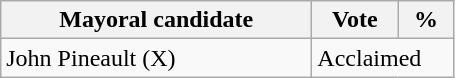<table class="wikitable">
<tr>
<th bgcolor="#DDDDFF" width="200px">Mayoral candidate</th>
<th bgcolor="#DDDDFF" width="50px">Vote</th>
<th bgcolor="#DDDDFF"  width="30px">%</th>
</tr>
<tr>
<td>John Pineault (X)</td>
<td colspan="2">Acclaimed</td>
</tr>
</table>
